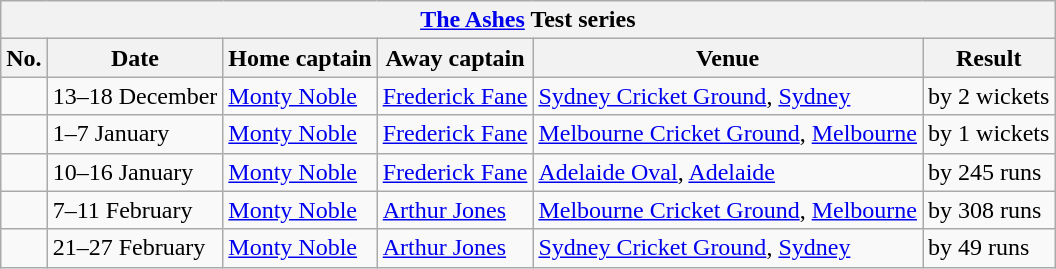<table class="wikitable">
<tr>
<th colspan="9"><a href='#'>The Ashes</a> Test series</th>
</tr>
<tr>
<th>No.</th>
<th>Date</th>
<th>Home captain</th>
<th>Away captain</th>
<th>Venue</th>
<th>Result</th>
</tr>
<tr>
<td></td>
<td>13–18 December</td>
<td><a href='#'>Monty Noble</a></td>
<td><a href='#'>Frederick Fane</a></td>
<td><a href='#'>Sydney Cricket Ground</a>, <a href='#'>Sydney</a></td>
<td> by 2 wickets</td>
</tr>
<tr>
<td></td>
<td>1–7 January</td>
<td><a href='#'>Monty Noble</a></td>
<td><a href='#'>Frederick Fane</a></td>
<td><a href='#'>Melbourne Cricket Ground</a>, <a href='#'>Melbourne</a></td>
<td> by 1 wickets</td>
</tr>
<tr>
<td></td>
<td>10–16 January</td>
<td><a href='#'>Monty Noble</a></td>
<td><a href='#'>Frederick Fane</a></td>
<td><a href='#'>Adelaide Oval</a>, <a href='#'>Adelaide</a></td>
<td> by 245 runs</td>
</tr>
<tr>
<td></td>
<td>7–11 February</td>
<td><a href='#'>Monty Noble</a></td>
<td><a href='#'>Arthur Jones</a></td>
<td><a href='#'>Melbourne Cricket Ground</a>, <a href='#'>Melbourne</a></td>
<td> by 308 runs</td>
</tr>
<tr>
<td></td>
<td>21–27 February</td>
<td><a href='#'>Monty Noble</a></td>
<td><a href='#'>Arthur Jones</a></td>
<td><a href='#'>Sydney Cricket Ground</a>, <a href='#'>Sydney</a></td>
<td> by 49 runs</td>
</tr>
</table>
